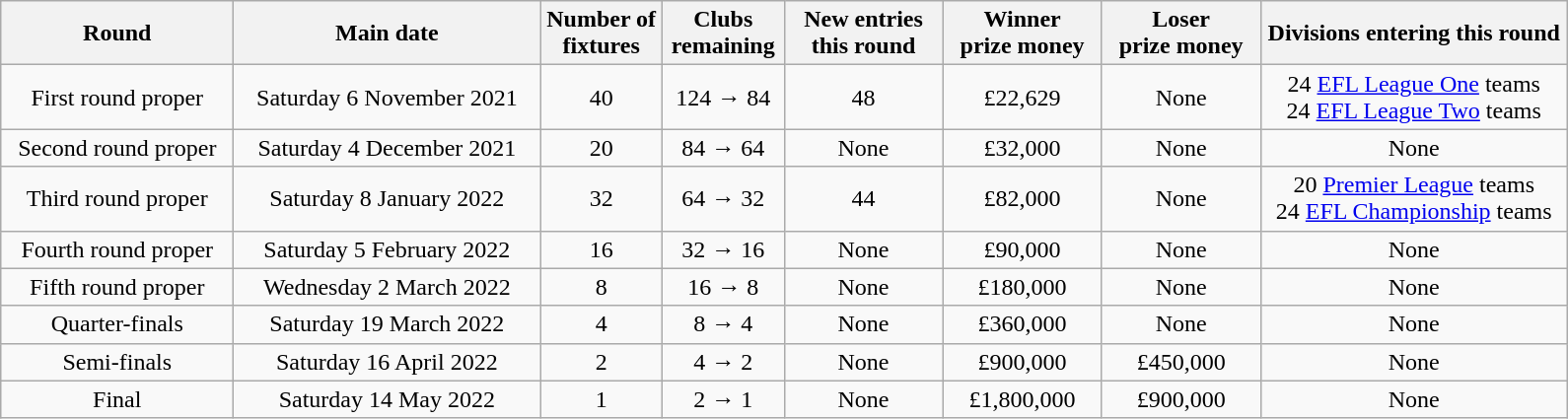<table class="wikitable plainrowheaders" style="text-align:center">
<tr>
<th scope="col" style="width:150px">Round</th>
<th scope="col" style="width:200px">Main date</th>
<th scope="col" style="width:75px">Number of fixtures</th>
<th scope="col" style="width:75px">Clubs remaining</th>
<th scope="col" style="width:100px">New entries this round</th>
<th scope="col" style="width:100px">Winner<br>prize money</th>
<th scope="col" style="width:100px">Loser<br>prize money</th>
<th scope="col" style="width:200px">Divisions entering this round</th>
</tr>
<tr>
<td>First round proper</td>
<td>Saturday 6 November 2021</td>
<td>40</td>
<td>124 → 84</td>
<td>48</td>
<td>£22,629</td>
<td>None</td>
<td>24 <a href='#'>EFL League One</a> teams<br>24 <a href='#'>EFL League Two</a> teams</td>
</tr>
<tr>
<td>Second round proper</td>
<td>Saturday 4 December 2021</td>
<td>20</td>
<td>84 → 64</td>
<td>None</td>
<td>£32,000</td>
<td>None</td>
<td>None</td>
</tr>
<tr>
<td>Third round proper</td>
<td>Saturday 8 January 2022</td>
<td>32</td>
<td>64 → 32</td>
<td>44</td>
<td>£82,000</td>
<td>None</td>
<td>20 <a href='#'>Premier League</a> teams<br>24 <a href='#'>EFL Championship</a> teams</td>
</tr>
<tr>
<td>Fourth round proper</td>
<td>Saturday 5 February 2022</td>
<td>16</td>
<td>32 → 16</td>
<td>None</td>
<td>£90,000</td>
<td>None</td>
<td>None</td>
</tr>
<tr>
<td>Fifth round proper</td>
<td>Wednesday 2 March 2022</td>
<td>8</td>
<td>16 → 8</td>
<td>None</td>
<td>£180,000</td>
<td>None</td>
<td>None</td>
</tr>
<tr>
<td>Quarter-finals</td>
<td>Saturday 19 March 2022</td>
<td>4</td>
<td>8 → 4</td>
<td>None</td>
<td>£360,000</td>
<td>None</td>
<td>None</td>
</tr>
<tr>
<td>Semi-finals</td>
<td>Saturday 16 April 2022</td>
<td>2</td>
<td>4 → 2</td>
<td>None</td>
<td>£900,000</td>
<td>£450,000</td>
<td>None</td>
</tr>
<tr>
<td>Final</td>
<td>Saturday 14 May 2022</td>
<td>1</td>
<td>2 → 1</td>
<td>None</td>
<td>£1,800,000</td>
<td>£900,000</td>
<td>None</td>
</tr>
</table>
